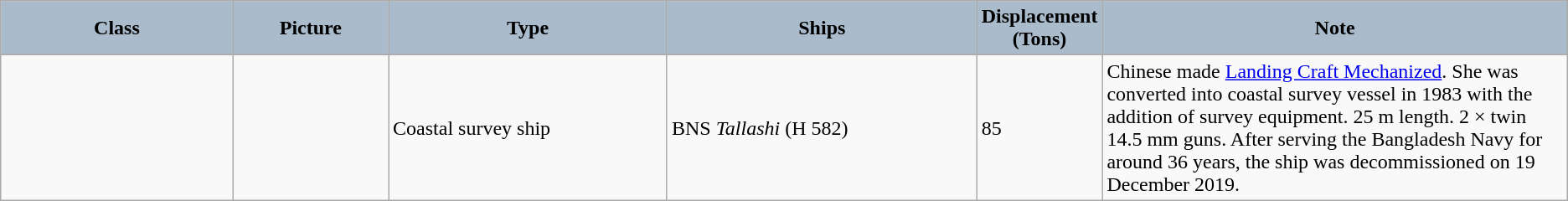<table class="wikitable">
<tr>
<th style="color:black; background:#abc; width:15%;">Class</th>
<th style="color:black; background:#abc; width:10%;">Picture</th>
<th style="color:black; background:#abc; width:18%;">Type</th>
<th style="color:black; background:#abc; width:20%;">Ships</th>
<th style="color:black; background:#abc; width:7%;">Displacement (Tons)</th>
<th style="color:black; background:#abc; width:30%;">Note</th>
</tr>
<tr>
<td></td>
<td></td>
<td>Coastal survey ship</td>
<td>BNS <em>Tallashi</em> (H 582)</td>
<td>85</td>
<td>Chinese made <a href='#'>Landing Craft Mechanized</a>. She was converted into coastal survey vessel in 1983 with the addition of survey equipment. 25 m length. 2 × twin 14.5 mm guns. After serving the Bangladesh Navy for around 36 years, the ship was decommissioned on 19 December 2019.</td>
</tr>
</table>
